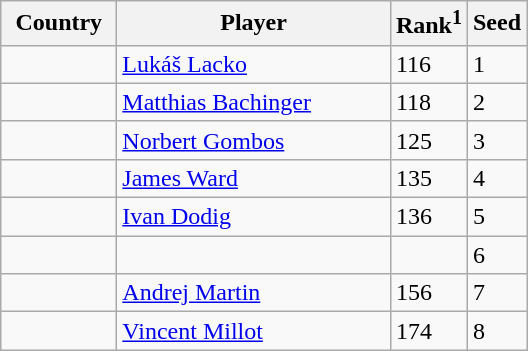<table class="sortable wikitable">
<tr>
<th width="70">Country</th>
<th width="175">Player</th>
<th>Rank<sup>1</sup></th>
<th>Seed</th>
</tr>
<tr>
<td></td>
<td><a href='#'>Lukáš Lacko</a></td>
<td>116</td>
<td>1</td>
</tr>
<tr>
<td></td>
<td><a href='#'>Matthias Bachinger</a></td>
<td>118</td>
<td>2</td>
</tr>
<tr>
<td></td>
<td><a href='#'>Norbert Gombos</a></td>
<td>125</td>
<td>3</td>
</tr>
<tr>
<td></td>
<td><a href='#'>James Ward</a></td>
<td>135</td>
<td>4</td>
</tr>
<tr>
<td></td>
<td><a href='#'>Ivan Dodig</a></td>
<td>136</td>
<td>5</td>
</tr>
<tr>
<td></td>
<td></td>
<td></td>
<td>6</td>
</tr>
<tr>
<td></td>
<td><a href='#'>Andrej Martin</a></td>
<td>156</td>
<td>7</td>
</tr>
<tr>
<td></td>
<td><a href='#'>Vincent Millot</a></td>
<td>174</td>
<td>8</td>
</tr>
</table>
